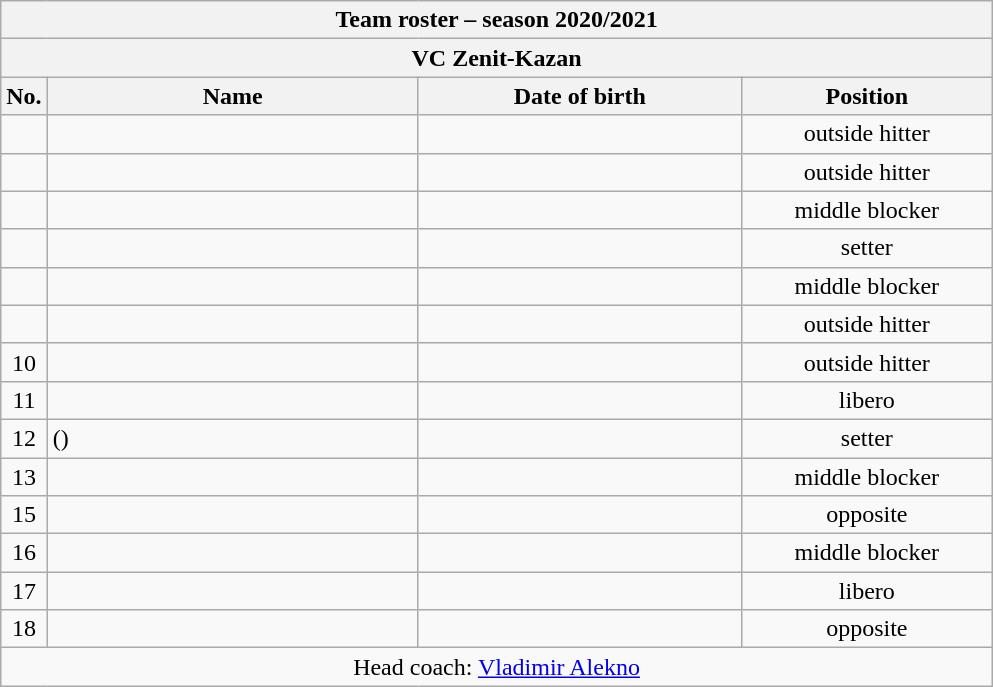<table class="wikitable collapsible collapsed sortable" style="font-size:100%; text-align:center;">
<tr>
<th colspan=6>Team roster – season 2020/2021</th>
</tr>
<tr>
<th colspan=6>VC Zenit-Kazan</th>
</tr>
<tr>
<th>No.</th>
<th style="width:15em">Name</th>
<th style="width:13em">Date of birth</th>
<th style="width:10em">Position</th>
</tr>
<tr>
<td></td>
<td align=left> </td>
<td align=right></td>
<td>outside hitter</td>
</tr>
<tr>
<td></td>
<td align=left> </td>
<td align=right></td>
<td>outside hitter</td>
</tr>
<tr>
<td></td>
<td align=left> </td>
<td align=right></td>
<td>middle blocker</td>
</tr>
<tr>
<td></td>
<td align=left> </td>
<td align=right></td>
<td>setter</td>
</tr>
<tr>
<td></td>
<td align=left> </td>
<td align=right></td>
<td>middle blocker</td>
</tr>
<tr>
<td></td>
<td align=left> </td>
<td align=right></td>
<td>outside hitter</td>
</tr>
<tr>
<td>10</td>
<td align=left> </td>
<td align=right></td>
<td>outside hitter</td>
</tr>
<tr>
<td>11</td>
<td align=left> </td>
<td align=right></td>
<td>libero</td>
</tr>
<tr>
<td>12</td>
<td align=left>  ()</td>
<td align=right></td>
<td>setter</td>
</tr>
<tr>
<td>13</td>
<td align=left> </td>
<td align=right></td>
<td>middle blocker</td>
</tr>
<tr>
<td>15</td>
<td align=left> </td>
<td align=right></td>
<td>opposite</td>
</tr>
<tr>
<td>16</td>
<td align=left> </td>
<td align=right></td>
<td>middle blocker</td>
</tr>
<tr>
<td>17</td>
<td align=left> </td>
<td align=right></td>
<td>libero</td>
</tr>
<tr>
<td>18</td>
<td align=left> </td>
<td align=right></td>
<td>opposite</td>
</tr>
<tr>
<td colspan=4>Head coach:  <a href='#'>Vladimir Alekno</a></td>
</tr>
</table>
